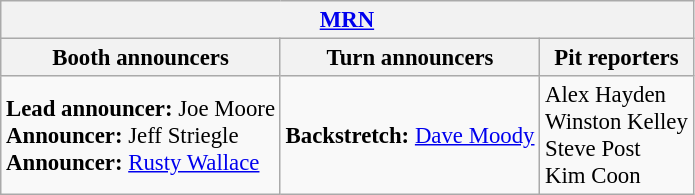<table class="wikitable" style="font-size: 95%">
<tr>
<th colspan="3"><a href='#'>MRN</a></th>
</tr>
<tr>
<th>Booth announcers</th>
<th>Turn announcers</th>
<th>Pit reporters</th>
</tr>
<tr>
<td><strong>Lead announcer:</strong> Joe Moore<br><strong>Announcer:</strong> Jeff Striegle<br><strong>Announcer:</strong> <a href='#'>Rusty Wallace</a></td>
<td><strong>Backstretch:</strong> <a href='#'>Dave Moody</a></td>
<td>Alex Hayden<br>Winston Kelley<br>Steve Post<br>Kim Coon</td>
</tr>
</table>
